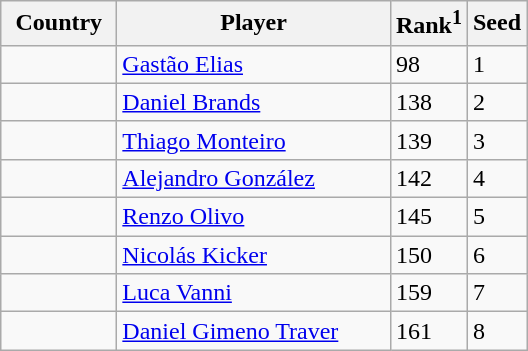<table class="sortable wikitable">
<tr>
<th width="70">Country</th>
<th width="175">Player</th>
<th>Rank<sup>1</sup></th>
<th>Seed</th>
</tr>
<tr>
<td></td>
<td><a href='#'>Gastão Elias</a></td>
<td>98</td>
<td>1</td>
</tr>
<tr>
<td></td>
<td><a href='#'>Daniel Brands</a></td>
<td>138</td>
<td>2</td>
</tr>
<tr>
<td></td>
<td><a href='#'>Thiago Monteiro</a></td>
<td>139</td>
<td>3</td>
</tr>
<tr>
<td></td>
<td><a href='#'>Alejandro González</a></td>
<td>142</td>
<td>4</td>
</tr>
<tr>
<td></td>
<td><a href='#'>Renzo Olivo</a></td>
<td>145</td>
<td>5</td>
</tr>
<tr>
<td></td>
<td><a href='#'>Nicolás Kicker</a></td>
<td>150</td>
<td>6</td>
</tr>
<tr>
<td></td>
<td><a href='#'>Luca Vanni</a></td>
<td>159</td>
<td>7</td>
</tr>
<tr>
<td></td>
<td><a href='#'>Daniel Gimeno Traver</a></td>
<td>161</td>
<td>8</td>
</tr>
</table>
